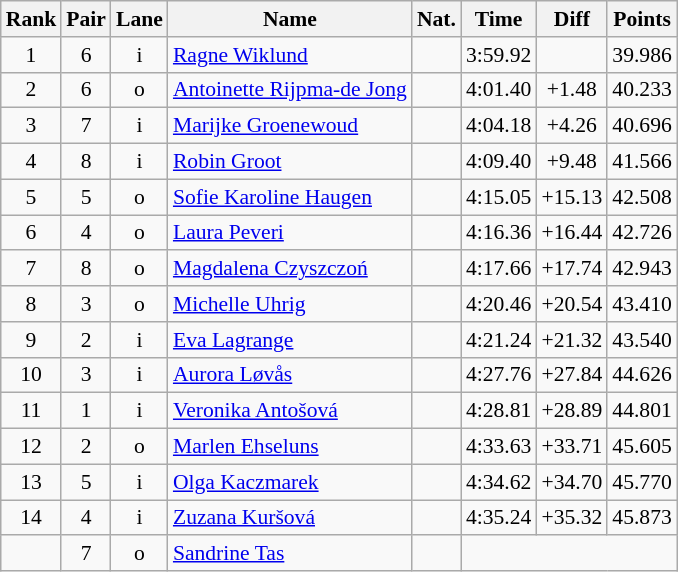<table class="wikitable sortable" style="text-align:center; font-size:90%">
<tr>
<th>Rank</th>
<th>Pair</th>
<th>Lane</th>
<th>Name</th>
<th>Nat.</th>
<th>Time</th>
<th>Diff</th>
<th>Points</th>
</tr>
<tr>
<td>1</td>
<td>6</td>
<td>i</td>
<td align=left><a href='#'>Ragne Wiklund</a></td>
<td></td>
<td>3:59.92</td>
<td></td>
<td>39.986</td>
</tr>
<tr>
<td>2</td>
<td>6</td>
<td>o</td>
<td align=left><a href='#'>Antoinette Rijpma-de Jong</a></td>
<td></td>
<td>4:01.40</td>
<td>+1.48</td>
<td>40.233</td>
</tr>
<tr>
<td>3</td>
<td>7</td>
<td>i</td>
<td align=left><a href='#'>Marijke Groenewoud</a></td>
<td></td>
<td>4:04.18</td>
<td>+4.26</td>
<td>40.696</td>
</tr>
<tr>
<td>4</td>
<td>8</td>
<td>i</td>
<td align=left><a href='#'>Robin Groot</a></td>
<td></td>
<td>4:09.40</td>
<td>+9.48</td>
<td>41.566</td>
</tr>
<tr>
<td>5</td>
<td>5</td>
<td>o</td>
<td align=left><a href='#'>Sofie Karoline Haugen</a></td>
<td></td>
<td>4:15.05</td>
<td>+15.13</td>
<td>42.508</td>
</tr>
<tr>
<td>6</td>
<td>4</td>
<td>o</td>
<td align=left><a href='#'>Laura Peveri</a></td>
<td></td>
<td>4:16.36</td>
<td>+16.44</td>
<td>42.726</td>
</tr>
<tr>
<td>7</td>
<td>8</td>
<td>o</td>
<td align=left><a href='#'>Magdalena Czyszczoń</a></td>
<td></td>
<td>4:17.66</td>
<td>+17.74</td>
<td>42.943</td>
</tr>
<tr>
<td>8</td>
<td>3</td>
<td>o</td>
<td align=left><a href='#'>Michelle Uhrig</a></td>
<td></td>
<td>4:20.46</td>
<td>+20.54</td>
<td>43.410</td>
</tr>
<tr>
<td>9</td>
<td>2</td>
<td>i</td>
<td align=left><a href='#'>Eva Lagrange</a></td>
<td></td>
<td>4:21.24</td>
<td>+21.32</td>
<td>43.540</td>
</tr>
<tr>
<td>10</td>
<td>3</td>
<td>i</td>
<td align=left><a href='#'>Aurora Løvås</a></td>
<td></td>
<td>4:27.76</td>
<td>+27.84</td>
<td>44.626</td>
</tr>
<tr>
<td>11</td>
<td>1</td>
<td>i</td>
<td align=left><a href='#'>Veronika Antošová</a></td>
<td></td>
<td>4:28.81</td>
<td>+28.89</td>
<td>44.801</td>
</tr>
<tr>
<td>12</td>
<td>2</td>
<td>o</td>
<td align=left><a href='#'>Marlen Ehseluns</a></td>
<td></td>
<td>4:33.63</td>
<td>+33.71</td>
<td>45.605</td>
</tr>
<tr>
<td>13</td>
<td>5</td>
<td>i</td>
<td align=left><a href='#'>Olga Kaczmarek</a></td>
<td></td>
<td>4:34.62</td>
<td>+34.70</td>
<td>45.770</td>
</tr>
<tr>
<td>14</td>
<td>4</td>
<td>i</td>
<td align=left><a href='#'>Zuzana Kuršová</a></td>
<td></td>
<td>4:35.24</td>
<td>+35.32</td>
<td>45.873</td>
</tr>
<tr>
<td></td>
<td>7</td>
<td>o</td>
<td align=left><a href='#'>Sandrine Tas</a></td>
<td></td>
<td colspan=3></td>
</tr>
</table>
